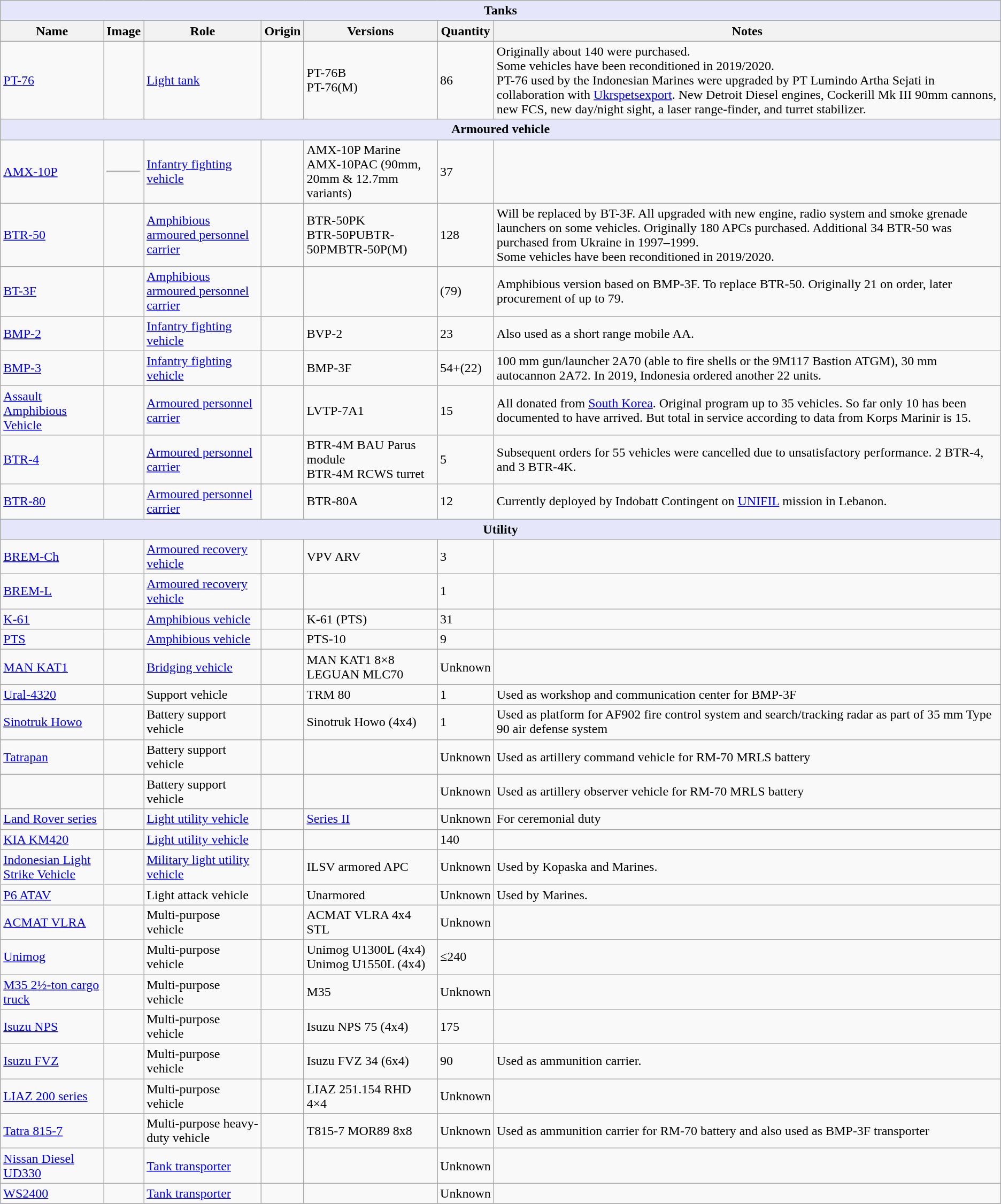<table class="wikitable">
<tr>
<th style="align: center; background: lavender;" colspan="7">Tanks</th>
</tr>
<tr>
<th style="text-align: center;">Name</th>
<th style="text-align: center;">Image</th>
<th style="text-align: center;">Role</th>
<th style="text-align: center;">Origin</th>
<th style="text-align: center;">Versions</th>
<th style="text-align: center;">Quantity</th>
<th style="text-align: center;">Notes</th>
</tr>
<tr ---->
</tr>
<tr --->
</tr>
<tr>
<td><a href='#'>PT-76</a></td>
<td></td>
<td><a href='#'>Light tank</a></td>
<td></td>
<td>PT-76B<br>PT-76(M)</td>
<td>86</td>
<td>Originally about 140 were purchased.<br>Some vehicles have been reconditioned in 2019/2020.<br>PT-76 used by the Indonesian Marines were upgraded by PT Lumindo Artha Sejati in collaboration with <a href='#'>Ukrspetsexport</a>. New Detroit Diesel engines, Cockerill Mk III 90mm cannons, new FCS, new day/night sight, a laser range-finder, and turret stabilizer.</td>
</tr>
<tr>
<th style="align: center; background: lavender;" colspan="7">Armoured vehicle</th>
</tr>
<tr --->
<td><a href='#'>AMX-10P</a></td>
<td><hr></td>
<td><a href='#'>Infantry fighting vehicle</a></td>
<td></td>
<td>AMX-10P Marine<br>AMX-10PAC
(90mm, 20mm & 12.7mm variants)</td>
<td>37</td>
<td></td>
</tr>
<tr>
<td><a href='#'>BTR-50</a></td>
<td></td>
<td><a href='#'>Amphibious</a> <a href='#'>armoured personnel carrier</a></td>
<td></td>
<td>BTR-50PK<br>BTR-50PUBTR-50PMBTR-50P(M)</td>
<td>128</td>
<td>Will be replaced by BT-3F. All upgraded with new engine, radio system and smoke grenade launchers on some vehicles. Originally 180 APCs purchased. Additional 34 BTR-50 was purchased from Ukraine in 1997–1999.<br>Some vehicles have been reconditioned in 2019/2020.</td>
</tr>
<tr>
<td><a href='#'>BT-3F</a></td>
<td></td>
<td><a href='#'>Amphibious</a> <a href='#'>armoured personnel carrier</a></td>
<td></td>
<td></td>
<td>(79)</td>
<td>Amphibious version based on BMP-3F. To replace BTR-50. Originally 21 on order, later procurement of up to 79.</td>
</tr>
<tr>
<td><a href='#'>BMP-2</a></td>
<td></td>
<td><a href='#'>Infantry fighting vehicle</a></td>
<td></td>
<td>BVP-2</td>
<td>23</td>
<td>Also used as a short range mobile AA.</td>
</tr>
<tr>
<td><a href='#'>BMP-3</a></td>
<td></td>
<td><a href='#'>Infantry fighting vehicle</a></td>
<td></td>
<td>BMP-3F</td>
<td>54+(22)</td>
<td>100 mm gun/launcher 2A70 (able to fire shells or the 9M117 Bastion ATGM), 30 mm autocannon 2A72. In 2019, Indonesia ordered another 22 units.</td>
</tr>
<tr>
<td><a href='#'>Assault Amphibious Vehicle</a></td>
<td></td>
<td><a href='#'>Armoured personnel carrier</a></td>
<td></td>
<td>LVTP-7A1</td>
<td>15</td>
<td>All donated from <a href='#'>South Korea</a>. Original program up to 35 vehicles. So far only 10 has been documented to have arrived. But total in service according to data from Korps Marinir is 15.</td>
</tr>
<tr>
<td><a href='#'>BTR-4</a></td>
<td></td>
<td><a href='#'>Armoured personnel carrier</a></td>
<td></td>
<td>BTR-4M BAU Parus module<br>BTR-4M RCWS turret</td>
<td>5</td>
<td> Subsequent orders for 55 vehicles were cancelled due to unsatisfactory performance. 2 BTR-4, and 3 BTR-4K.</td>
</tr>
<tr>
<td><a href='#'>BTR-80</a></td>
<td></td>
<td><a href='#'>Armoured personnel carrier</a></td>
<td></td>
<td>BTR-80A</td>
<td>12</td>
<td>Currently deployed by Indobatt Contingent on <a href='#'>UNIFIL</a> mission in Lebanon.</td>
</tr>
<tr>
<th style="align: center; background: lavender;" colspan="7">Utility</th>
</tr>
<tr --->
<td><a href='#'>BREM-Ch</a></td>
<td></td>
<td><a href='#'>Armoured recovery vehicle</a></td>
<td></td>
<td>VPV ARV</td>
<td>3</td>
<td></td>
</tr>
<tr>
<td><a href='#'>BREM-L</a></td>
<td></td>
<td><a href='#'>Armoured recovery vehicle</a></td>
<td></td>
<td></td>
<td>1</td>
<td></td>
</tr>
<tr>
<td><a href='#'>K-61</a></td>
<td></td>
<td><a href='#'>Amphibious vehicle</a></td>
<td></td>
<td>K-61 (PTS)</td>
<td>31</td>
<td></td>
</tr>
<tr>
<td><a href='#'>PTS</a></td>
<td></td>
<td><a href='#'>Amphibious vehicle</a></td>
<td></td>
<td>PTS-10</td>
<td>9</td>
<td></td>
</tr>
<tr>
<td><a href='#'>MAN KAT1</a></td>
<td></td>
<td><a href='#'>Bridging vehicle</a></td>
<td></td>
<td>MAN KAT1 8×8 LEGUAN MLC70</td>
<td>Unknown</td>
<td></td>
</tr>
<tr>
<td><a href='#'>Ural-4320</a></td>
<td></td>
<td>Support vehicle</td>
<td></td>
<td>TRM 80</td>
<td>1</td>
<td>Used as workshop and communication center for BMP-3F</td>
</tr>
<tr>
<td><a href='#'>Sinotruk Howo</a></td>
<td></td>
<td>Battery support vehicle</td>
<td></td>
<td>Sinotruk Howo (4x4)</td>
<td>1</td>
<td>Used as platform for AF902 fire control system and search/tracking radar as part of 35 mm Type 90 air defense system</td>
</tr>
<tr>
<td><a href='#'>Tatrapan</a></td>
<td></td>
<td>Battery support vehicle</td>
<td></td>
<td></td>
<td>Unknown</td>
<td>Used as artillery command vehicle for RM-70 MRLS battery</td>
</tr>
<tr>
<td></td>
<td></td>
<td>Battery support vehicle</td>
<td></td>
<td></td>
<td>Unknown</td>
<td>Used as artillery observer vehicle for RM-70 MRLS battery</td>
</tr>
<tr>
<td><a href='#'>Land Rover series</a></td>
<td></td>
<td><a href='#'>Light utility vehicle</a></td>
<td></td>
<td><a href='#'>Series II</a></td>
<td>Unknown</td>
<td>For ceremonial duty</td>
</tr>
<tr>
<td><a href='#'>KIA KM420</a></td>
<td></td>
<td><a href='#'>Light utility vehicle</a></td>
<td></td>
<td></td>
<td>140</td>
<td></td>
</tr>
<tr>
<td><a href='#'>Indonesian Light Strike Vehicle</a></td>
<td></td>
<td><a href='#'>Military light utility vehicle</a></td>
<td></td>
<td>ILSV armored APC</td>
<td>Unknown</td>
<td>Used by Kopaska and Marines.</td>
</tr>
<tr>
<td><a href='#'>P6 ATAV</a></td>
<td></td>
<td>Light attack vehicle</td>
<td></td>
<td>Unarmored</td>
<td>Unknown</td>
<td>Used by Marines.</td>
</tr>
<tr>
<td><a href='#'>ACMAT VLRA</a></td>
<td></td>
<td>Multi-purpose vehicle</td>
<td></td>
<td>ACMAT VLRA 4x4 STL</td>
<td>Unknown</td>
<td></td>
</tr>
<tr>
<td><a href='#'>Unimog</a></td>
<td></td>
<td>Multi-purpose vehicle</td>
<td></td>
<td>Unimog U1300L (4x4)<br>Unimog U1550L (4x4)</td>
<td>≤240</td>
<td></td>
</tr>
<tr>
<td><a href='#'>M35 2½-ton cargo truck</a></td>
<td></td>
<td>Multi-purpose vehicle</td>
<td></td>
<td>M35</td>
<td>Unknown</td>
<td></td>
</tr>
<tr>
<td><a href='#'>Isuzu NPS</a></td>
<td></td>
<td>Multi-purpose vehicle</td>
<td></td>
<td>Isuzu NPS 75 (4x4)</td>
<td>175</td>
<td></td>
</tr>
<tr>
<td><a href='#'>Isuzu FVZ</a></td>
<td></td>
<td>Multi-purpose vehicle</td>
<td></td>
<td>Isuzu FVZ 34 (6x4)</td>
<td>90</td>
<td>Used as ammunition carrier.</td>
</tr>
<tr>
<td><a href='#'>LIAZ 200 series</a></td>
<td></td>
<td>Multi-purpose vehicle</td>
<td></td>
<td>LIAZ 251.154 RHD 4×4</td>
<td>Unknown</td>
<td></td>
</tr>
<tr>
<td><a href='#'>Tatra 815-7</a></td>
<td></td>
<td>Multi-purpose heavy-duty vehicle</td>
<td></td>
<td>T815-7 MOR89 8x8</td>
<td>Unknown</td>
<td>Used as ammunition carrier for RM-70 battery and also used as BMP-3F transporter</td>
</tr>
<tr>
<td><a href='#'>Nissan Diesel UD330</a></td>
<td></td>
<td><a href='#'>Tank transporter</a></td>
<td></td>
<td></td>
<td>Unknown</td>
<td></td>
</tr>
<tr>
<td><a href='#'>WS2400</a></td>
<td></td>
<td><a href='#'>Tank transporter</a></td>
<td></td>
<td></td>
<td>Unknown</td>
<td></td>
</tr>
<tr>
</tr>
</table>
